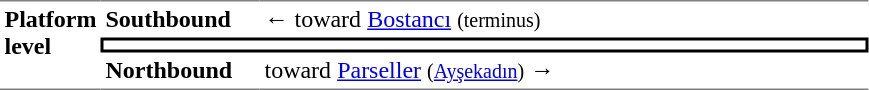<table cellpadding="3" cellspacing="0" border="0">
<tr>
<td rowspan="3" width="50" style="border-top-color: gray; border-bottom-color: gray; border-top-width: 1px; border-bottom-width: 1px; border-top-style: solid; border-bottom-style: solid;" valign="top"><strong>Platform level</strong></td>
<td width="100" style="border-top-color: gray; border-top-width: 1px; border-top-style: solid;"><strong>Southbound</strong></td>
<td width="400" style="border-top-color: gray; border-top-width: 1px; border-top-style: solid;">←  toward <a href='#'>Bostancı</a> <small>(terminus)</small></td>
</tr>
<tr>
<td colspan="2" style="border: 2px solid black; border-image: none; text-align: center;"></td>
</tr>
<tr>
<td style="border-bottom-color: gray; border-bottom-width: 1px; border-bottom-style: solid;"><strong>Northbound</strong></td>
<td style="border-bottom-color: gray; border-bottom-width: 1px; border-bottom-style: solid;"> toward <a href='#'>Parseller</a> <small>(<a href='#'>Ayşekadın</a>)</small> →</td>
</tr>
</table>
